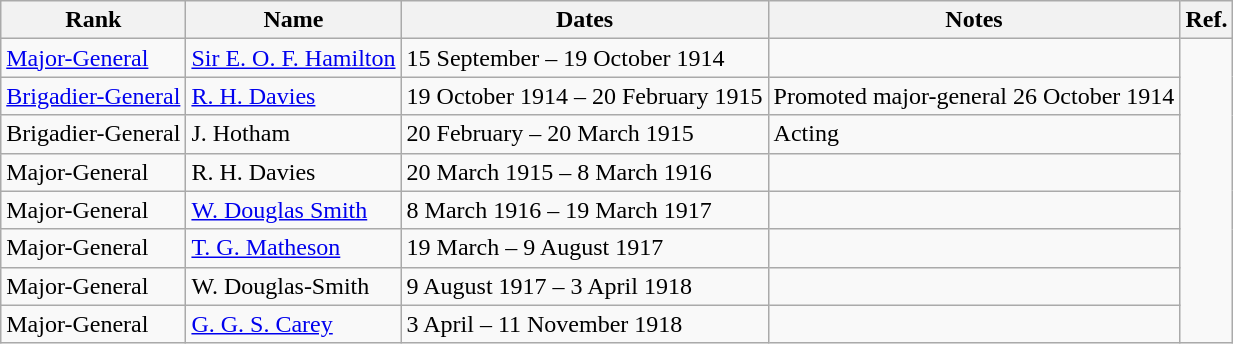<table class="wikitable"width=>
<tr>
<th style=>Rank</th>
<th style=>Name</th>
<th style=>Dates</th>
<th style=>Notes</th>
<th style=>Ref.</th>
</tr>
<tr>
<td><a href='#'>Major-General</a></td>
<td><a href='#'>Sir E. O. F. Hamilton</a></td>
<td>15 September – 19 October 1914</td>
<td></td>
<td rowspan=8></td>
</tr>
<tr>
<td><a href='#'>Brigadier-General</a></td>
<td><a href='#'>R. H. Davies</a></td>
<td>19 October 1914 – 20 February 1915</td>
<td>Promoted major-general 26 October 1914</td>
</tr>
<tr>
<td>Brigadier-General</td>
<td>J. Hotham</td>
<td>20 February – 20 March 1915</td>
<td>Acting</td>
</tr>
<tr>
<td>Major-General</td>
<td>R. H. Davies</td>
<td>20 March 1915 – 8 March 1916</td>
<td></td>
</tr>
<tr>
<td>Major-General</td>
<td><a href='#'>W. Douglas Smith</a></td>
<td>8 March 1916 – 19 March 1917</td>
<td></td>
</tr>
<tr>
<td>Major-General</td>
<td><a href='#'>T. G. Matheson</a></td>
<td>19 March – 9 August 1917</td>
<td></td>
</tr>
<tr>
<td>Major-General</td>
<td>W. Douglas-Smith</td>
<td>9 August 1917 – 3 April 1918</td>
<td></td>
</tr>
<tr>
<td>Major-General</td>
<td><a href='#'>G. G. S. Carey</a></td>
<td>3 April – 11 November 1918</td>
<td></td>
</tr>
</table>
